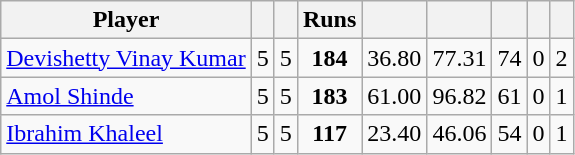<table class="wikitable sortable" style="text-align: center;">
<tr>
<th class="unsortable">Player</th>
<th></th>
<th></th>
<th>Runs</th>
<th></th>
<th></th>
<th></th>
<th></th>
<th></th>
</tr>
<tr>
<td style="text-align:left"><a href='#'>Devishetty Vinay Kumar</a></td>
<td style="text-align:left">5</td>
<td>5</td>
<td><strong>184</strong></td>
<td>36.80</td>
<td>77.31</td>
<td>74</td>
<td>0</td>
<td>2</td>
</tr>
<tr>
<td style="text-align:left"><a href='#'>Amol Shinde</a></td>
<td style="text-align:left">5</td>
<td>5</td>
<td><strong>183</strong></td>
<td>61.00</td>
<td>96.82</td>
<td>61</td>
<td>0</td>
<td>1</td>
</tr>
<tr>
<td style="text-align:left"><a href='#'>Ibrahim Khaleel</a></td>
<td style="text-align:left">5</td>
<td>5</td>
<td><strong>117</strong></td>
<td>23.40</td>
<td>46.06</td>
<td>54</td>
<td>0</td>
<td>1</td>
</tr>
</table>
